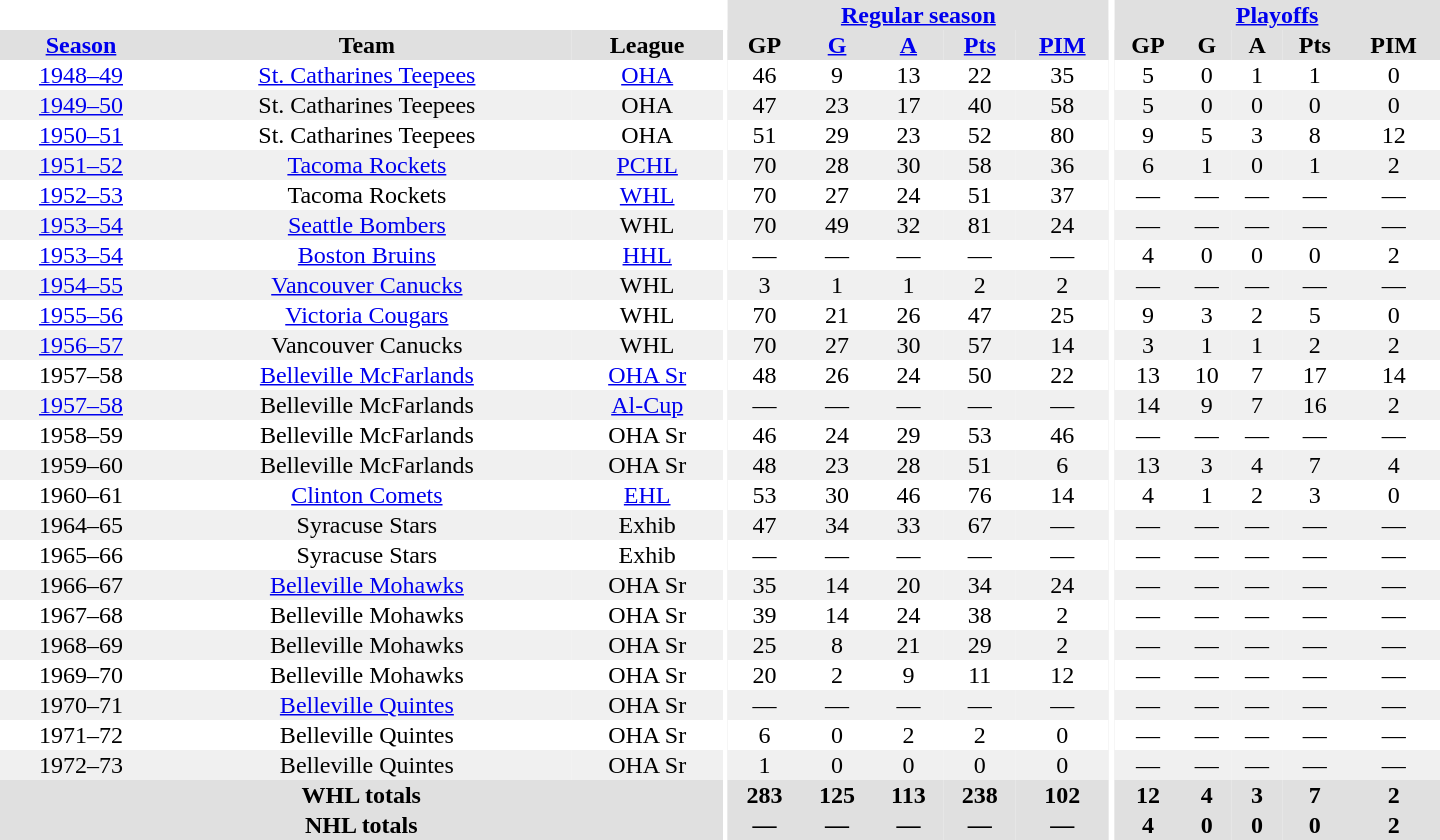<table border="0" cellpadding="1" cellspacing="0" style="text-align:center; width:60em">
<tr bgcolor="#e0e0e0">
<th colspan="3" bgcolor="#ffffff"></th>
<th rowspan="100" bgcolor="#ffffff"></th>
<th colspan="5"><a href='#'>Regular season</a></th>
<th rowspan="100" bgcolor="#ffffff"></th>
<th colspan="5"><a href='#'>Playoffs</a></th>
</tr>
<tr bgcolor="#e0e0e0">
<th><a href='#'>Season</a></th>
<th>Team</th>
<th>League</th>
<th>GP</th>
<th><a href='#'>G</a></th>
<th><a href='#'>A</a></th>
<th><a href='#'>Pts</a></th>
<th><a href='#'>PIM</a></th>
<th>GP</th>
<th>G</th>
<th>A</th>
<th>Pts</th>
<th>PIM</th>
</tr>
<tr>
<td><a href='#'>1948–49</a></td>
<td><a href='#'>St. Catharines Teepees</a></td>
<td><a href='#'>OHA</a></td>
<td>46</td>
<td>9</td>
<td>13</td>
<td>22</td>
<td>35</td>
<td>5</td>
<td>0</td>
<td>1</td>
<td>1</td>
<td>0</td>
</tr>
<tr bgcolor="#f0f0f0">
<td><a href='#'>1949–50</a></td>
<td>St. Catharines Teepees</td>
<td>OHA</td>
<td>47</td>
<td>23</td>
<td>17</td>
<td>40</td>
<td>58</td>
<td>5</td>
<td>0</td>
<td>0</td>
<td>0</td>
<td>0</td>
</tr>
<tr>
<td><a href='#'>1950–51</a></td>
<td>St. Catharines Teepees</td>
<td>OHA</td>
<td>51</td>
<td>29</td>
<td>23</td>
<td>52</td>
<td>80</td>
<td>9</td>
<td>5</td>
<td>3</td>
<td>8</td>
<td>12</td>
</tr>
<tr bgcolor="#f0f0f0">
<td><a href='#'>1951–52</a></td>
<td><a href='#'>Tacoma Rockets</a></td>
<td><a href='#'>PCHL</a></td>
<td>70</td>
<td>28</td>
<td>30</td>
<td>58</td>
<td>36</td>
<td>6</td>
<td>1</td>
<td>0</td>
<td>1</td>
<td>2</td>
</tr>
<tr>
<td><a href='#'>1952–53</a></td>
<td>Tacoma Rockets</td>
<td><a href='#'>WHL</a></td>
<td>70</td>
<td>27</td>
<td>24</td>
<td>51</td>
<td>37</td>
<td>—</td>
<td>—</td>
<td>—</td>
<td>—</td>
<td>—</td>
</tr>
<tr bgcolor="#f0f0f0">
<td><a href='#'>1953–54</a></td>
<td><a href='#'>Seattle Bombers</a></td>
<td>WHL</td>
<td>70</td>
<td>49</td>
<td>32</td>
<td>81</td>
<td>24</td>
<td>—</td>
<td>—</td>
<td>—</td>
<td>—</td>
<td>—</td>
</tr>
<tr>
<td><a href='#'>1953–54</a></td>
<td><a href='#'>Boston Bruins</a></td>
<td><a href='#'>HHL</a></td>
<td>—</td>
<td>—</td>
<td>—</td>
<td>—</td>
<td>—</td>
<td>4</td>
<td>0</td>
<td>0</td>
<td>0</td>
<td>2</td>
</tr>
<tr bgcolor="#f0f0f0">
<td><a href='#'>1954–55</a></td>
<td><a href='#'>Vancouver Canucks</a></td>
<td>WHL</td>
<td>3</td>
<td>1</td>
<td>1</td>
<td>2</td>
<td>2</td>
<td>—</td>
<td>—</td>
<td>—</td>
<td>—</td>
<td>—</td>
</tr>
<tr>
<td><a href='#'>1955–56</a></td>
<td><a href='#'>Victoria Cougars</a></td>
<td>WHL</td>
<td>70</td>
<td>21</td>
<td>26</td>
<td>47</td>
<td>25</td>
<td>9</td>
<td>3</td>
<td>2</td>
<td>5</td>
<td>0</td>
</tr>
<tr bgcolor="#f0f0f0">
<td><a href='#'>1956–57</a></td>
<td>Vancouver Canucks</td>
<td>WHL</td>
<td>70</td>
<td>27</td>
<td>30</td>
<td>57</td>
<td>14</td>
<td>3</td>
<td>1</td>
<td>1</td>
<td>2</td>
<td>2</td>
</tr>
<tr>
<td>1957–58</td>
<td><a href='#'>Belleville McFarlands</a></td>
<td><a href='#'>OHA Sr</a></td>
<td>48</td>
<td>26</td>
<td>24</td>
<td>50</td>
<td>22</td>
<td>13</td>
<td>10</td>
<td>7</td>
<td>17</td>
<td>14</td>
</tr>
<tr bgcolor="#f0f0f0">
<td><a href='#'>1957–58</a></td>
<td>Belleville McFarlands</td>
<td><a href='#'>Al-Cup</a></td>
<td>—</td>
<td>—</td>
<td>—</td>
<td>—</td>
<td>—</td>
<td>14</td>
<td>9</td>
<td>7</td>
<td>16</td>
<td>2</td>
</tr>
<tr>
<td>1958–59</td>
<td>Belleville McFarlands</td>
<td>OHA Sr</td>
<td>46</td>
<td>24</td>
<td>29</td>
<td>53</td>
<td>46</td>
<td>—</td>
<td>—</td>
<td>—</td>
<td>—</td>
<td>—</td>
</tr>
<tr bgcolor="#f0f0f0">
<td>1959–60</td>
<td>Belleville McFarlands</td>
<td>OHA Sr</td>
<td>48</td>
<td>23</td>
<td>28</td>
<td>51</td>
<td>6</td>
<td>13</td>
<td>3</td>
<td>4</td>
<td>7</td>
<td>4</td>
</tr>
<tr>
<td>1960–61</td>
<td><a href='#'>Clinton Comets</a></td>
<td><a href='#'>EHL</a></td>
<td>53</td>
<td>30</td>
<td>46</td>
<td>76</td>
<td>14</td>
<td>4</td>
<td>1</td>
<td>2</td>
<td>3</td>
<td>0</td>
</tr>
<tr bgcolor="#f0f0f0">
<td>1964–65</td>
<td>Syracuse Stars</td>
<td>Exhib</td>
<td>47</td>
<td>34</td>
<td>33</td>
<td>67</td>
<td>—</td>
<td>—</td>
<td>—</td>
<td>—</td>
<td>—</td>
<td>—</td>
</tr>
<tr>
<td>1965–66</td>
<td>Syracuse Stars</td>
<td>Exhib</td>
<td>—</td>
<td>—</td>
<td>—</td>
<td>—</td>
<td>—</td>
<td>—</td>
<td>—</td>
<td>—</td>
<td>—</td>
<td>—</td>
</tr>
<tr bgcolor="#f0f0f0">
<td>1966–67</td>
<td><a href='#'>Belleville Mohawks</a></td>
<td>OHA Sr</td>
<td>35</td>
<td>14</td>
<td>20</td>
<td>34</td>
<td>24</td>
<td>—</td>
<td>—</td>
<td>—</td>
<td>—</td>
<td>—</td>
</tr>
<tr>
<td>1967–68</td>
<td>Belleville Mohawks</td>
<td>OHA Sr</td>
<td>39</td>
<td>14</td>
<td>24</td>
<td>38</td>
<td>2</td>
<td>—</td>
<td>—</td>
<td>—</td>
<td>—</td>
<td>—</td>
</tr>
<tr bgcolor="#f0f0f0">
<td>1968–69</td>
<td>Belleville Mohawks</td>
<td>OHA Sr</td>
<td>25</td>
<td>8</td>
<td>21</td>
<td>29</td>
<td>2</td>
<td>—</td>
<td>—</td>
<td>—</td>
<td>—</td>
<td>—</td>
</tr>
<tr>
<td>1969–70</td>
<td>Belleville Mohawks</td>
<td>OHA Sr</td>
<td>20</td>
<td>2</td>
<td>9</td>
<td>11</td>
<td>12</td>
<td>—</td>
<td>—</td>
<td>—</td>
<td>—</td>
<td>—</td>
</tr>
<tr bgcolor="#f0f0f0">
<td>1970–71</td>
<td><a href='#'>Belleville Quintes</a></td>
<td>OHA Sr</td>
<td>—</td>
<td>—</td>
<td>—</td>
<td>—</td>
<td>—</td>
<td>—</td>
<td>—</td>
<td>—</td>
<td>—</td>
<td>—</td>
</tr>
<tr>
<td>1971–72</td>
<td>Belleville Quintes</td>
<td>OHA Sr</td>
<td>6</td>
<td>0</td>
<td>2</td>
<td>2</td>
<td>0</td>
<td>—</td>
<td>—</td>
<td>—</td>
<td>—</td>
<td>—</td>
</tr>
<tr bgcolor="#f0f0f0">
<td>1972–73</td>
<td>Belleville Quintes</td>
<td>OHA Sr</td>
<td>1</td>
<td>0</td>
<td>0</td>
<td>0</td>
<td>0</td>
<td>—</td>
<td>—</td>
<td>—</td>
<td>—</td>
<td>—</td>
</tr>
<tr bgcolor="#e0e0e0">
<th colspan="3">WHL totals</th>
<th>283</th>
<th>125</th>
<th>113</th>
<th>238</th>
<th>102</th>
<th>12</th>
<th>4</th>
<th>3</th>
<th>7</th>
<th>2</th>
</tr>
<tr bgcolor="#e0e0e0">
<th colspan="3">NHL totals</th>
<th>—</th>
<th>—</th>
<th>—</th>
<th>—</th>
<th>—</th>
<th>4</th>
<th>0</th>
<th>0</th>
<th>0</th>
<th>2</th>
</tr>
</table>
